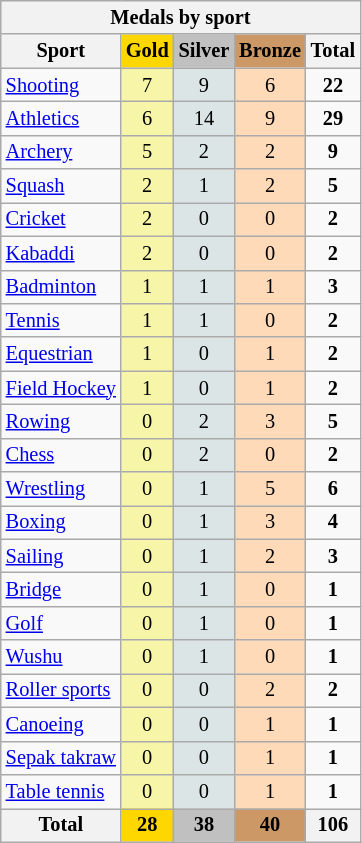<table class="wikitable sortable collapsible"style="font-size:85%; text-align:center;">
<tr style="background:#efefef;">
<th colspan=5>Medals by sport</th>
</tr>
<tr>
<th>Sport</th>
<th style="background-color:gold;">Gold</th>
<th style="background-color:silver;">Silver</th>
<th style="background-color:#c96;">Bronze</th>
<th>Total</th>
</tr>
<tr>
<td align=left> <a href='#'>Shooting</a></td>
<td style="background:#F7F6A8;">7</td>
<td style="background:#DCE5E5;">9</td>
<td style="background:#FFDAB9;">6</td>
<td><strong>22</strong></td>
</tr>
<tr>
<td align=left> <a href='#'>Athletics</a></td>
<td style="background:#F7F6A8;">6</td>
<td style="background:#DCE5E5;">14</td>
<td style="background:#FFDAB9;">9</td>
<td><strong>29</strong></td>
</tr>
<tr>
<td align=left> <a href='#'>Archery</a></td>
<td style="background:#F7F6A8;">5</td>
<td style="background:#DCE5E5;">2</td>
<td style="background:#FFDAB9;">2</td>
<td><strong>9</strong></td>
</tr>
<tr>
<td align=left> <a href='#'>Squash</a></td>
<td style="background:#F7F6A8;">2</td>
<td style="background:#DCE5E5;">1</td>
<td style="background:#FFDAB9;">2</td>
<td><strong>5</strong></td>
</tr>
<tr>
<td align=left> <a href='#'>Cricket</a></td>
<td style="background:#F7F6A8;">2</td>
<td style="background:#DCE5E5;">0</td>
<td style="background:#FFDAB9;">0</td>
<td><strong>2</strong></td>
</tr>
<tr>
<td align=left> <a href='#'>Kabaddi</a></td>
<td style="background:#F7F6A8;">2</td>
<td style="background:#DCE5E5;">0</td>
<td style="background:#FFDAB9;">0</td>
<td><strong>2</strong></td>
</tr>
<tr>
<td align=left> <a href='#'>Badminton</a></td>
<td style="background:#F7F6A8;">1</td>
<td style="background:#DCE5E5;">1</td>
<td style="background:#FFDAB9;">1</td>
<td><strong>3</strong></td>
</tr>
<tr>
<td align=left> <a href='#'>Tennis</a></td>
<td style="background:#F7F6A8;">1</td>
<td style="background:#DCE5E5;">1</td>
<td style="background:#FFDAB9;">0</td>
<td><strong>2</strong></td>
</tr>
<tr>
<td align=left> <a href='#'>Equestrian</a></td>
<td style="background:#F7F6A8;">1</td>
<td style="background:#DCE5E5;">0</td>
<td style="background:#FFDAB9;">1</td>
<td><strong>2</strong></td>
</tr>
<tr>
<td align=left> <a href='#'>Field Hockey</a></td>
<td style="background:#F7F6A8;">1</td>
<td style="background:#DCE5E5;">0</td>
<td style="background:#FFDAB9;">1</td>
<td><strong>2</strong></td>
</tr>
<tr>
<td align=left> <a href='#'>Rowing</a></td>
<td style="background:#F7F6A8;">0</td>
<td style="background:#DCE5E5;">2</td>
<td style="background:#FFDAB9;">3</td>
<td><strong>5</strong></td>
</tr>
<tr>
<td align=left> <a href='#'>Chess</a></td>
<td style="background:#F7F6A8;">0</td>
<td style="background:#DCE5E5;">2</td>
<td style="background:#FFDAB9;">0</td>
<td><strong>2</strong></td>
</tr>
<tr>
<td align=left> <a href='#'>Wrestling</a></td>
<td style="background:#F7F6A8;">0</td>
<td style="background:#DCE5E5;">1</td>
<td style="background:#FFDAB9;">5</td>
<td><strong>6</strong></td>
</tr>
<tr>
<td align=left> <a href='#'>Boxing</a></td>
<td style="background:#F7F6A8;">0</td>
<td style="background:#DCE5E5;">1</td>
<td style="background:#FFDAB9;">3</td>
<td><strong>4</strong></td>
</tr>
<tr>
<td align=left> <a href='#'>Sailing</a></td>
<td style="background:#F7F6A8;">0</td>
<td style="background:#DCE5E5;">1</td>
<td style="background:#FFDAB9;">2</td>
<td><strong>3</strong></td>
</tr>
<tr>
<td align=left><a href='#'>Bridge</a></td>
<td style="background:#F7F6A8;">0</td>
<td style="background:#DCE5E5;">1</td>
<td style="background:#FFDAB9;">0</td>
<td><strong>1 </strong></td>
</tr>
<tr>
<td align=left> <a href='#'>Golf</a></td>
<td style="background:#F7F6A8;">0</td>
<td style="background:#DCE5E5;">1</td>
<td style="background:#FFDAB9;">0</td>
<td><strong>1</strong></td>
</tr>
<tr>
<td align=left><a href='#'>Wushu</a></td>
<td style="background:#F7F6A8;">0</td>
<td style="background:#DCE5E5;">1</td>
<td style="background:#FFDAB9;">0</td>
<td><strong>1</strong></td>
</tr>
<tr>
<td align=left><a href='#'>Roller sports</a></td>
<td style="background:#F7F6A8;">0</td>
<td style="background:#DCE5E5;">0</td>
<td style="background:#FFDAB9;">2</td>
<td><strong>2</strong></td>
</tr>
<tr>
<td align=left><a href='#'>Canoeing</a></td>
<td style="background:#F7F6A8;">0</td>
<td style="background:#DCE5E5;">0</td>
<td style="background:#FFDAB9;">1</td>
<td><strong>1</strong></td>
</tr>
<tr>
<td align=left><a href='#'>Sepak takraw</a></td>
<td style="background:#F7F6A8;">0</td>
<td style="background:#DCE5E5;">0</td>
<td style="background:#FFDAB9;">1</td>
<td><strong>1</strong></td>
</tr>
<tr>
<td align=left> <a href='#'>Table tennis</a></td>
<td style="background:#F7F6A8;">0</td>
<td style="background:#DCE5E5;">0</td>
<td style="background:#FFDAB9;">1</td>
<td><strong>1</strong></td>
</tr>
<tr>
<th>Total</th>
<th style="background:gold;">28</th>
<th style="background:silver;">38</th>
<th style="background:#c96;">40</th>
<th>106</th>
</tr>
</table>
